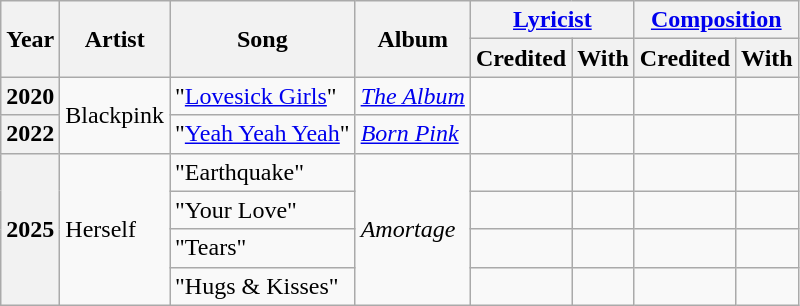<table class="wikitable plainrowheaders">
<tr>
<th rowspan="2">Year</th>
<th rowspan="2">Artist</th>
<th rowspan="2">Song</th>
<th rowspan="2">Album</th>
<th colspan="2"><a href='#'>Lyricist</a></th>
<th colspan="2"><a href='#'>Composition</a></th>
</tr>
<tr>
<th>Credited</th>
<th>With</th>
<th>Credited</th>
<th>With</th>
</tr>
<tr>
<th scope="row">2020</th>
<td rowspan="2">Blackpink</td>
<td>"<a href='#'>Lovesick Girls</a>"</td>
<td><em><a href='#'>The Album</a></em></td>
<td></td>
<td style="text-align:center"></td>
<td></td>
<td></td>
</tr>
<tr>
<th scope="row">2022</th>
<td>"<a href='#'>Yeah Yeah Yeah</a>"</td>
<td><em><a href='#'>Born Pink</a></em></td>
<td></td>
<td style="text-align:center"></td>
<td></td>
<td></td>
</tr>
<tr>
<th scope="row" rowspan="4">2025</th>
<td rowspan="4">Herself</td>
<td>"Earthquake"</td>
<td rowspan="4"><em>Amortage</em></td>
<td></td>
<td style="text-align:center"></td>
<td></td>
<td style="text-align:center"></td>
</tr>
<tr>
<td>"Your Love"</td>
<td></td>
<td style="text-align:center"></td>
<td></td>
<td style="text-align:center"></td>
</tr>
<tr>
<td>"Tears"</td>
<td></td>
<td style="text-align:center"></td>
<td></td>
<td style="text-align:center"></td>
</tr>
<tr>
<td>"Hugs & Kisses"</td>
<td></td>
<td style="text-align:center"></td>
<td></td>
<td style="text-align:center"></td>
</tr>
</table>
